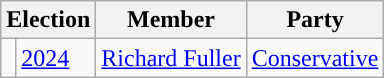<table class="wikitable">
<tr>
<th colspan="2">Election</th>
<th>Member</th>
<th>Party</th>
</tr>
<tr>
<td style="color:inherit;background-color: "></td>
<td><a href='#'>2024</a></td>
<td><a href='#'>Richard Fuller</a></td>
<td><a href='#'>Conservative</a></td>
</tr>
</table>
